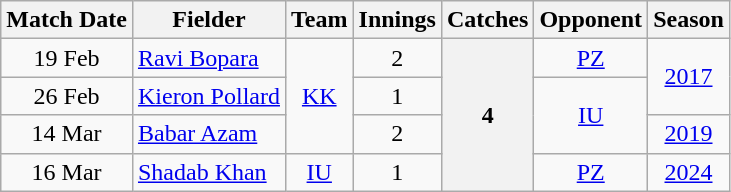<table class="wikitable" style="text-align:center;">
<tr>
<th>Match Date</th>
<th>Fielder</th>
<th>Team</th>
<th>Innings</th>
<th>Catches</th>
<th>Opponent</th>
<th>Season</th>
</tr>
<tr>
<td>19 Feb</td>
<td style="text-align:left"><a href='#'>Ravi Bopara</a></td>
<td rowspan="3"><a href='#'>KK</a></td>
<td>2</td>
<th rowspan="4">4</th>
<td><a href='#'>PZ</a></td>
<td rowspan="2"><a href='#'>2017</a></td>
</tr>
<tr>
<td>26 Feb</td>
<td style="text-align:left"><a href='#'>Kieron Pollard</a></td>
<td>1</td>
<td rowspan="2"><a href='#'>IU</a></td>
</tr>
<tr>
<td>14 Mar</td>
<td style="text-align:left"><a href='#'>Babar Azam</a></td>
<td>2</td>
<td><a href='#'>2019</a></td>
</tr>
<tr>
<td>16 Mar</td>
<td style="text-align:left"><a href='#'>Shadab Khan</a></td>
<td><a href='#'>IU</a></td>
<td>1</td>
<td><a href='#'>PZ</a></td>
<td><a href='#'>2024</a></td>
</tr>
</table>
